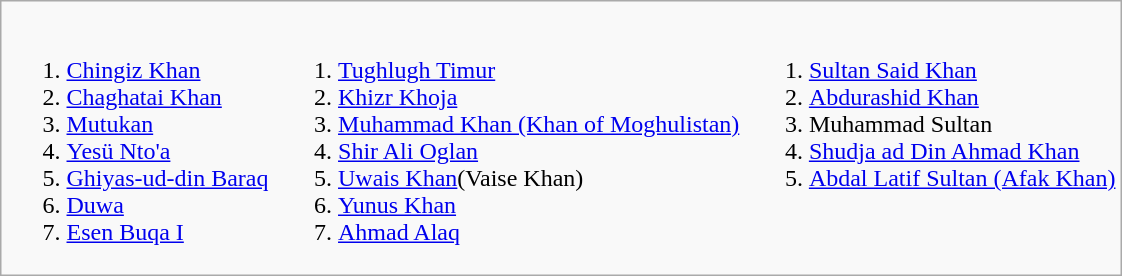<table class="wikitable" style="margin:1em auto 1em auto; page-break-inside:avoid">
<tr valign="top">
<td style="border:none;"><ol><br><li><a href='#'>Chingiz Khan</a></li>
<li><a href='#'>Chaghatai Khan</a></li>
<li><a href='#'>Mutukan</a></li>
<li><a href='#'>Yesü Nto'a</a></li>
<li><a href='#'>Ghiyas-ud-din Baraq</a></li>
<li><a href='#'>Duwa</a></li>
<li><a href='#'>Esen Buqa I</a></li>
</ol></td>
<td style="border:none"><ol><br><li><a href='#'>Tughlugh Timur</a></li>
<li><a href='#'>Khizr Khoja</a></li>
<li><a href='#'>Muhammad Khan (Khan of Moghulistan)</a></li>
<li><a href='#'>Shir Ali Oglan</a></li>
<li><a href='#'>Uwais Khan</a>(Vaise Khan)</li>
<li><a href='#'>Yunus Khan</a></li>
<li><a href='#'>Ahmad Alaq</a><em></li>
</ol></td>
<td style="border:none"><ol><br><li><a href='#'>Sultan Said Khan</a></li>
<li><a href='#'>Abdurashid Khan</a></li>
<li>Muhammad Sultan</li>
<li><a href='#'>Shudja ad Din Ahmad Khan</a></li>
<li><a href='#'>Abdal Latif Sultan (Afak Khan)</a></li>
</ol></td>
</tr>
</table>
